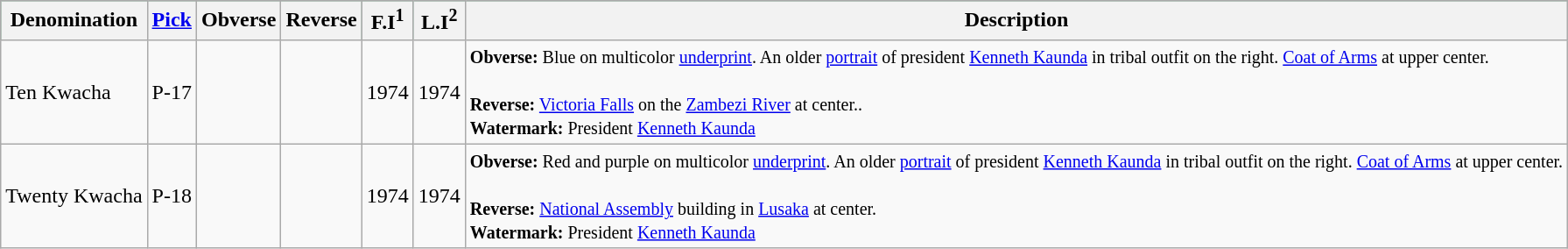<table class="wikitable">
<tr style="background:#2E8B57;">
<th>Denomination</th>
<th><a href='#'>Pick</a></th>
<th>Obverse</th>
<th>Reverse</th>
<th>F.I<sup>1</sup></th>
<th>L.I<sup>2</sup></th>
<th>Description</th>
</tr>
<tr>
<td>Ten Kwacha</td>
<td>P-17</td>
<td></td>
<td></td>
<td>1974</td>
<td>1974</td>
<td><small><strong>Obverse:</strong> Blue on multicolor <a href='#'>underprint</a>. An older <a href='#'>portrait</a> of president <a href='#'>Kenneth Kaunda</a> in tribal outfit on the right. <a href='#'>Coat of Arms</a> at upper center.</small><br><br><small><strong>Reverse:</strong> <a href='#'>Victoria Falls</a> on the <a href='#'>Zambezi River</a> at center..</small><br>
<small><strong>Watermark:</strong> President <a href='#'>Kenneth Kaunda</a></small></td>
</tr>
<tr>
<td>Twenty Kwacha</td>
<td>P-18</td>
<td></td>
<td></td>
<td>1974</td>
<td>1974</td>
<td><small><strong>Obverse:</strong> Red and purple on multicolor <a href='#'>underprint</a>. An older <a href='#'>portrait</a> of president <a href='#'>Kenneth Kaunda</a> in tribal outfit on the right. <a href='#'>Coat of Arms</a> at upper center.</small><br><br><small><strong>Reverse:</strong> <a href='#'>National Assembly</a> building in <a href='#'>Lusaka</a> at center.</small><br>
<small><strong>Watermark:</strong> President <a href='#'>Kenneth Kaunda</a></small></td>
</tr>
</table>
